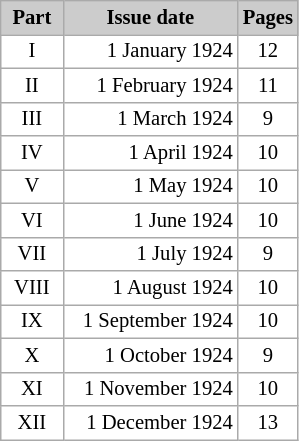<table class="wikitable plainrowheaders" style="background:#fff; font-size:86%; line-height:16px; border:gray solid 1px; border-collapse:collapse;">
<tr style="background:#ccc; text-align:center;">
<th scope="col" style="background:#ccc;" width=35px;">Part</th>
<th scope="col" style="background:#ccc;" width=110px;">Issue date</th>
<th scope="col" style="background:#ccc;" width=30px;">Pages</th>
</tr>
<tr>
<td align=center>I</td>
<td align=right>1 January 1924</td>
<td align=center>12</td>
</tr>
<tr>
<td align=center>II</td>
<td align=right>1 February 1924</td>
<td align=center>11</td>
</tr>
<tr>
<td align=center>III</td>
<td align=right>1 March 1924</td>
<td align=center>9</td>
</tr>
<tr>
<td align=center>IV</td>
<td align=right>1 April 1924</td>
<td align=center>10</td>
</tr>
<tr>
<td align=center>V</td>
<td align=right>1 May 1924</td>
<td align=center>10</td>
</tr>
<tr>
<td align=center>VI</td>
<td align=right>1 June 1924</td>
<td align=center>10</td>
</tr>
<tr>
<td align=center>VII</td>
<td align=right>1 July 1924</td>
<td align=center>9</td>
</tr>
<tr>
<td align=center>VIII</td>
<td align=right>1 August 1924</td>
<td align=center>10</td>
</tr>
<tr>
<td align=center>IX</td>
<td align=right>1 September 1924</td>
<td align=center>10</td>
</tr>
<tr>
<td align=center>X</td>
<td align=right>1 October 1924</td>
<td align=center>9</td>
</tr>
<tr>
<td align=center>XI</td>
<td align=right>1 November 1924</td>
<td align=center>10</td>
</tr>
<tr>
<td align=center>XII</td>
<td align=right>1 December 1924</td>
<td align=center>13</td>
</tr>
</table>
